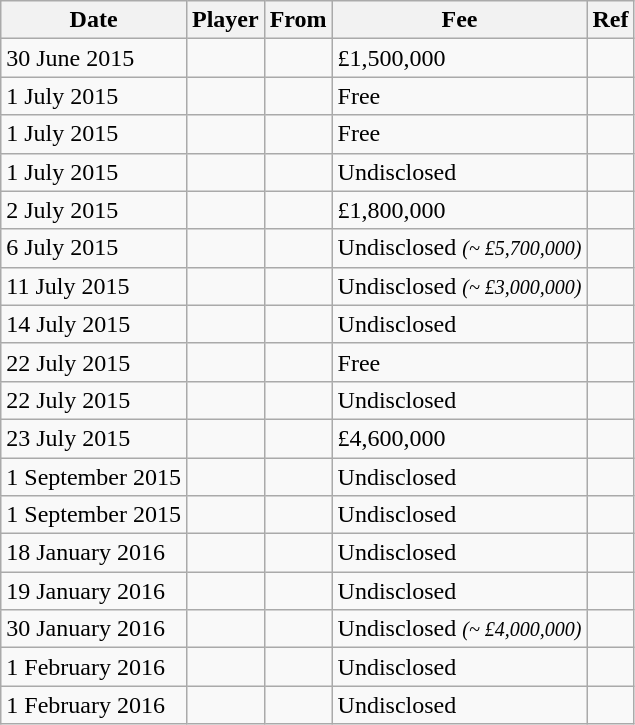<table class="wikitable">
<tr>
<th>Date</th>
<th>Player</th>
<th>From</th>
<th>Fee</th>
<th>Ref</th>
</tr>
<tr>
<td>30 June 2015</td>
<td></td>
<td></td>
<td>£1,500,000</td>
<td></td>
</tr>
<tr>
<td>1 July 2015</td>
<td></td>
<td></td>
<td>Free</td>
<td></td>
</tr>
<tr>
<td>1 July 2015</td>
<td></td>
<td></td>
<td>Free</td>
<td></td>
</tr>
<tr>
<td>1 July 2015</td>
<td></td>
<td></td>
<td>Undisclosed</td>
<td></td>
</tr>
<tr>
<td>2 July 2015</td>
<td></td>
<td></td>
<td>£1,800,000</td>
<td></td>
</tr>
<tr>
<td>6 July 2015</td>
<td></td>
<td></td>
<td>Undisclosed <small><em>(~ £5,700,000)</em></small></td>
<td></td>
</tr>
<tr>
<td>11 July 2015</td>
<td></td>
<td></td>
<td>Undisclosed <small><em>(~ £3,000,000)</em></small></td>
<td></td>
</tr>
<tr>
<td>14 July 2015</td>
<td></td>
<td></td>
<td>Undisclosed</td>
<td></td>
</tr>
<tr>
<td>22 July 2015</td>
<td></td>
<td></td>
<td>Free</td>
<td></td>
</tr>
<tr>
<td>22 July 2015</td>
<td></td>
<td></td>
<td>Undisclosed</td>
<td></td>
</tr>
<tr>
<td>23 July 2015</td>
<td></td>
<td></td>
<td>£4,600,000</td>
<td></td>
</tr>
<tr>
<td>1 September 2015</td>
<td></td>
<td></td>
<td>Undisclosed</td>
<td></td>
</tr>
<tr>
<td>1 September 2015</td>
<td></td>
<td></td>
<td>Undisclosed</td>
<td></td>
</tr>
<tr>
<td>18 January 2016</td>
<td></td>
<td></td>
<td>Undisclosed</td>
<td></td>
</tr>
<tr>
<td>19 January 2016</td>
<td></td>
<td></td>
<td>Undisclosed</td>
<td></td>
</tr>
<tr>
<td>30 January 2016</td>
<td></td>
<td></td>
<td>Undisclosed <small><em>(~ £4,000,000)</em></small></td>
<td></td>
</tr>
<tr>
<td>1 February 2016</td>
<td></td>
<td></td>
<td>Undisclosed</td>
<td></td>
</tr>
<tr>
<td>1 February 2016</td>
<td></td>
<td></td>
<td>Undisclosed</td>
<td></td>
</tr>
</table>
